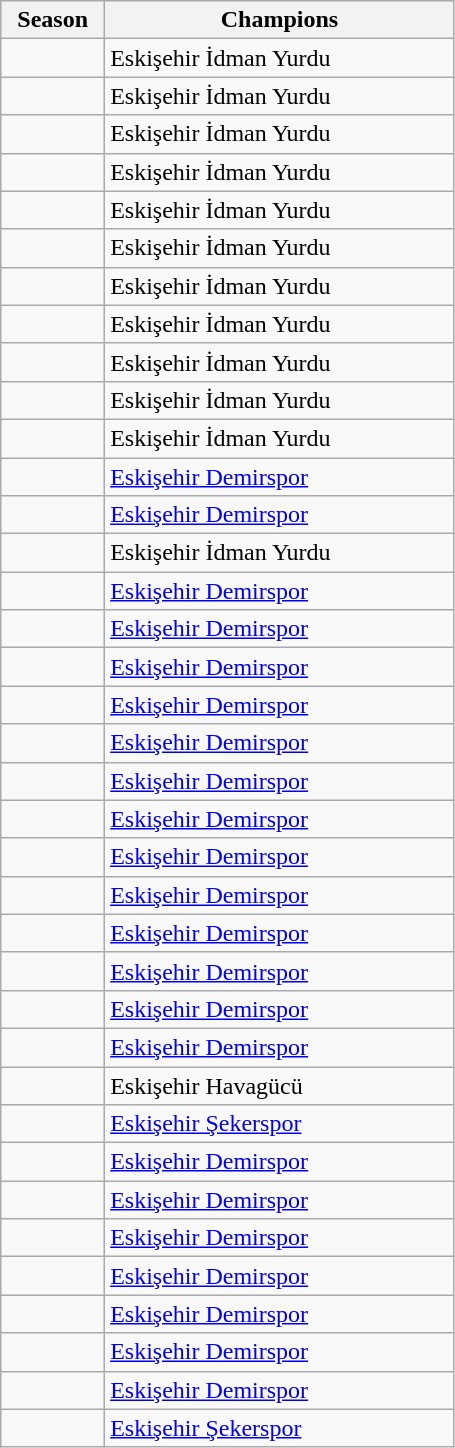<table class="wikitable" border="1" width=24%>
<tr>
<th width=1%>Season</th>
<th width=10%>Champions</th>
</tr>
<tr>
<td></td>
<td>Eskişehir İdman Yurdu</td>
</tr>
<tr>
<td></td>
<td>Eskişehir İdman Yurdu</td>
</tr>
<tr>
<td></td>
<td>Eskişehir İdman Yurdu</td>
</tr>
<tr>
<td></td>
<td>Eskişehir İdman Yurdu</td>
</tr>
<tr>
<td></td>
<td>Eskişehir İdman Yurdu</td>
</tr>
<tr>
<td></td>
<td>Eskişehir İdman Yurdu</td>
</tr>
<tr>
<td></td>
<td>Eskişehir İdman Yurdu</td>
</tr>
<tr>
<td></td>
<td>Eskişehir İdman Yurdu</td>
</tr>
<tr>
<td></td>
<td>Eskişehir İdman Yurdu</td>
</tr>
<tr>
<td></td>
<td>Eskişehir İdman Yurdu</td>
</tr>
<tr>
<td></td>
<td>Eskişehir İdman Yurdu</td>
</tr>
<tr>
<td></td>
<td><a href='#'>Eskişehir Demirspor</a></td>
</tr>
<tr>
<td></td>
<td><a href='#'>Eskişehir Demirspor</a></td>
</tr>
<tr>
<td></td>
<td>Eskişehir İdman Yurdu</td>
</tr>
<tr>
<td></td>
<td><a href='#'>Eskişehir Demirspor</a></td>
</tr>
<tr>
<td></td>
<td><a href='#'>Eskişehir Demirspor</a></td>
</tr>
<tr>
<td></td>
<td><a href='#'>Eskişehir Demirspor</a></td>
</tr>
<tr>
<td></td>
<td><a href='#'>Eskişehir Demirspor</a></td>
</tr>
<tr>
<td></td>
<td><a href='#'>Eskişehir Demirspor</a></td>
</tr>
<tr>
<td></td>
<td><a href='#'>Eskişehir Demirspor</a></td>
</tr>
<tr>
<td></td>
<td><a href='#'>Eskişehir Demirspor</a></td>
</tr>
<tr>
<td></td>
<td><a href='#'>Eskişehir Demirspor</a></td>
</tr>
<tr>
<td></td>
<td><a href='#'>Eskişehir Demirspor</a></td>
</tr>
<tr>
<td></td>
<td><a href='#'>Eskişehir Demirspor</a></td>
</tr>
<tr>
<td></td>
<td><a href='#'>Eskişehir Demirspor</a></td>
</tr>
<tr>
<td></td>
<td><a href='#'>Eskişehir Demirspor</a></td>
</tr>
<tr>
<td></td>
<td><a href='#'>Eskişehir Demirspor</a></td>
</tr>
<tr>
<td></td>
<td>Eskişehir Havagücü</td>
</tr>
<tr>
<td></td>
<td><a href='#'>Eskişehir Şekerspor</a></td>
</tr>
<tr>
<td></td>
<td><a href='#'>Eskişehir Demirspor</a></td>
</tr>
<tr>
<td></td>
<td><a href='#'>Eskişehir Demirspor</a></td>
</tr>
<tr>
<td></td>
<td><a href='#'>Eskişehir Demirspor</a></td>
</tr>
<tr>
<td></td>
<td><a href='#'>Eskişehir Demirspor</a></td>
</tr>
<tr>
<td></td>
<td><a href='#'>Eskişehir Demirspor</a></td>
</tr>
<tr>
<td></td>
<td><a href='#'>Eskişehir Demirspor</a></td>
</tr>
<tr>
<td></td>
<td><a href='#'>Eskişehir Demirspor</a></td>
</tr>
<tr>
<td></td>
<td><a href='#'>Eskişehir Şekerspor</a></td>
</tr>
</table>
